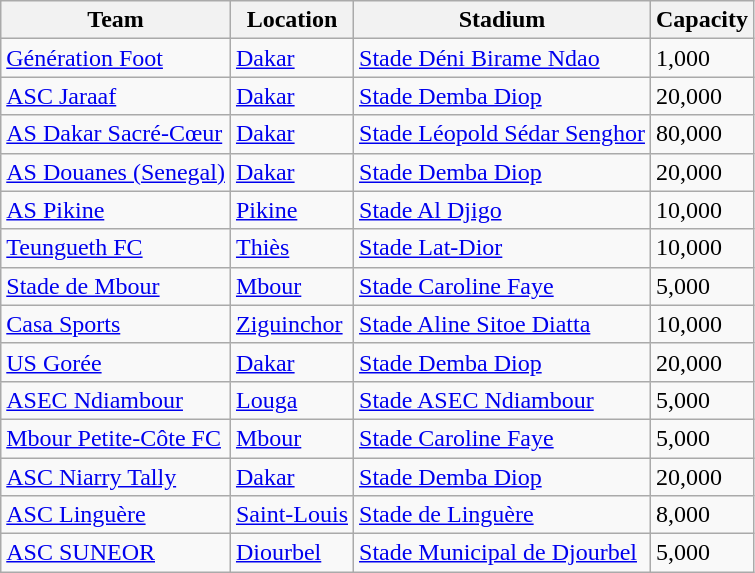<table class="wikitable sortable">
<tr>
<th>Team</th>
<th>Location</th>
<th>Stadium</th>
<th>Capacity</th>
</tr>
<tr>
<td><a href='#'>Génération Foot</a></td>
<td><a href='#'>Dakar</a></td>
<td><a href='#'>Stade Déni Birame Ndao</a></td>
<td>1,000</td>
</tr>
<tr>
<td><a href='#'>ASC Jaraaf</a></td>
<td><a href='#'>Dakar</a></td>
<td><a href='#'>Stade Demba Diop</a></td>
<td>20,000</td>
</tr>
<tr>
<td><a href='#'>AS Dakar Sacré-Cœur</a></td>
<td><a href='#'>Dakar</a></td>
<td><a href='#'>Stade Léopold Sédar Senghor</a></td>
<td>80,000</td>
</tr>
<tr>
<td><a href='#'>AS Douanes (Senegal)</a></td>
<td><a href='#'>Dakar</a></td>
<td><a href='#'>Stade Demba Diop</a></td>
<td>20,000</td>
</tr>
<tr>
<td><a href='#'>AS Pikine</a></td>
<td><a href='#'>Pikine</a></td>
<td><a href='#'>Stade Al Djigo</a></td>
<td>10,000</td>
</tr>
<tr>
<td><a href='#'>Teungueth FC</a></td>
<td><a href='#'>Thiès</a></td>
<td><a href='#'>Stade Lat-Dior</a></td>
<td>10,000</td>
</tr>
<tr>
<td><a href='#'>Stade de Mbour</a></td>
<td><a href='#'>Mbour</a></td>
<td><a href='#'>Stade Caroline Faye</a></td>
<td>5,000</td>
</tr>
<tr>
<td><a href='#'>Casa Sports</a></td>
<td><a href='#'>Ziguinchor</a></td>
<td><a href='#'>Stade Aline Sitoe Diatta</a></td>
<td>10,000</td>
</tr>
<tr>
<td><a href='#'>US Gorée</a></td>
<td><a href='#'>Dakar</a></td>
<td><a href='#'>Stade Demba Diop</a></td>
<td>20,000</td>
</tr>
<tr>
<td><a href='#'>ASEC Ndiambour</a></td>
<td><a href='#'>Louga</a></td>
<td><a href='#'>Stade ASEC Ndiambour</a></td>
<td>5,000</td>
</tr>
<tr>
<td><a href='#'>Mbour Petite-Côte FC</a></td>
<td><a href='#'>Mbour</a></td>
<td><a href='#'>Stade Caroline Faye</a></td>
<td>5,000</td>
</tr>
<tr>
<td><a href='#'>ASC Niarry Tally</a></td>
<td><a href='#'>Dakar</a></td>
<td><a href='#'>Stade Demba Diop</a></td>
<td>20,000</td>
</tr>
<tr>
<td><a href='#'>ASC Linguère</a></td>
<td><a href='#'>Saint-Louis</a></td>
<td><a href='#'>Stade de Linguère</a></td>
<td>8,000</td>
</tr>
<tr>
<td><a href='#'>ASC SUNEOR</a></td>
<td><a href='#'>Diourbel</a></td>
<td><a href='#'>Stade Municipal de Djourbel</a></td>
<td>5,000</td>
</tr>
</table>
